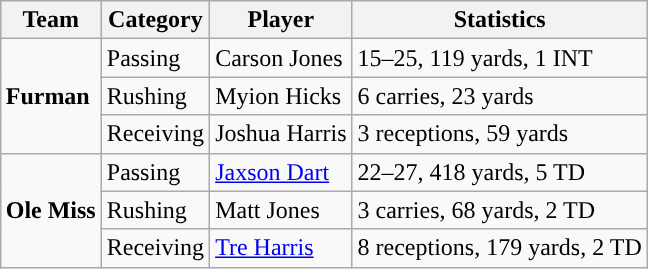<table class="wikitable" style="float: right;">
<tr>
<th>Team</th>
<th>Category</th>
<th>Player</th>
<th>Statistics</th>
</tr>
<tr>
<td rowspan=3><strong>Furman</strong></td>
<td>Passing</td>
<td>Carson Jones</td>
<td>15–25, 119 yards, 1 INT</td>
</tr>
<tr>
<td>Rushing</td>
<td>Myion Hicks</td>
<td>6 carries, 23 yards</td>
</tr>
<tr>
<td>Receiving</td>
<td>Joshua Harris</td>
<td>3 receptions, 59 yards</td>
</tr>
<tr>
<td rowspan=3><strong>Ole Miss</strong></td>
<td>Passing</td>
<td><a href='#'>Jaxson Dart</a></td>
<td>22–27, 418 yards, 5 TD</td>
</tr>
<tr>
<td>Rushing</td>
<td>Matt Jones</td>
<td>3 carries, 68 yards, 2 TD</td>
</tr>
<tr>
<td>Receiving</td>
<td><a href='#'>Tre Harris</a></td>
<td>8 receptions, 179 yards, 2 TD</td>
</tr>
</table>
